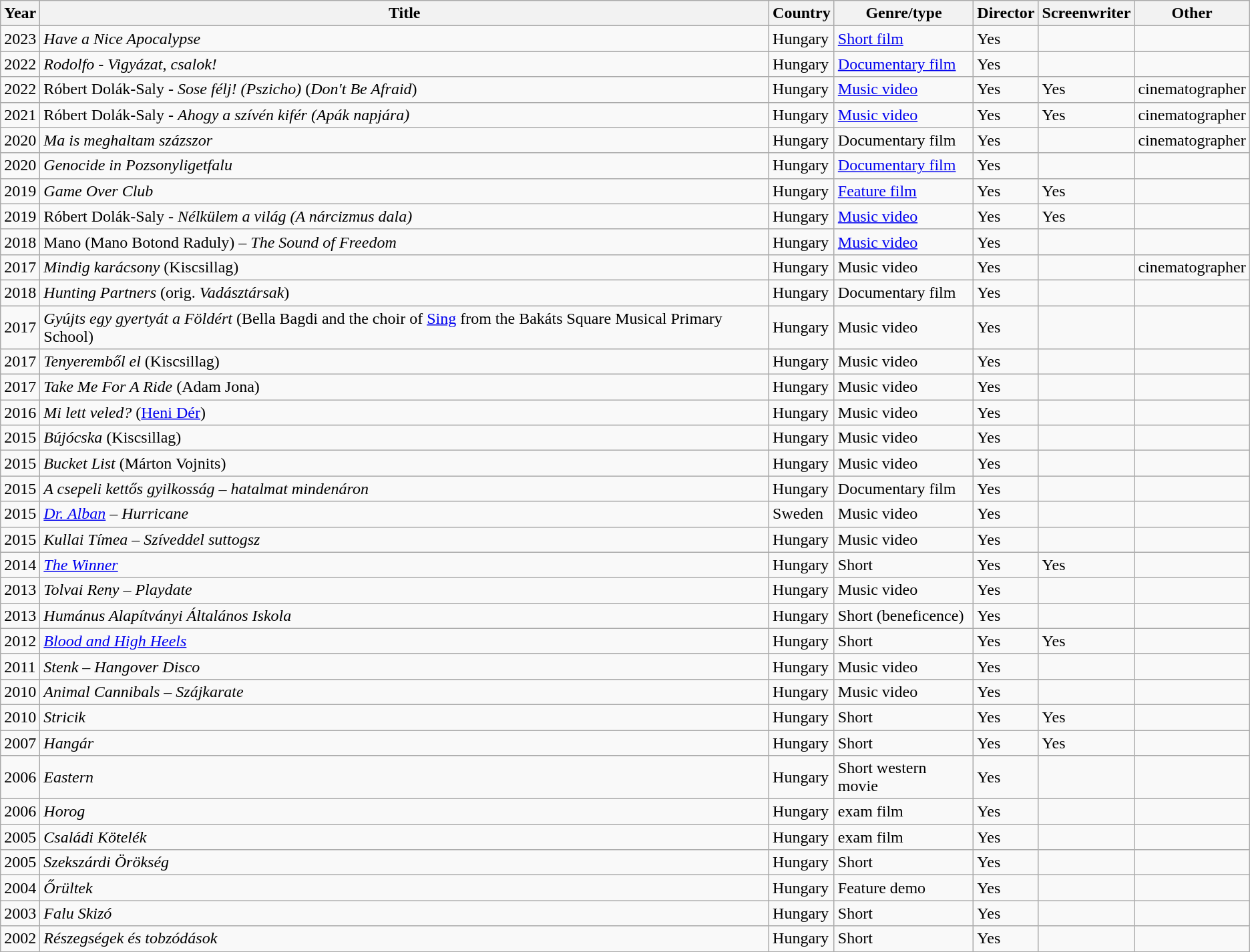<table class="wikitable sortable">
<tr>
<th>Year</th>
<th>Title</th>
<th>Country</th>
<th>Genre/type</th>
<th>Director</th>
<th>Screenwriter</th>
<th>Other</th>
</tr>
<tr>
<td>2023</td>
<td><em>Have a Nice Apocalypse</em></td>
<td>Hungary</td>
<td><a href='#'>Short film</a></td>
<td>Yes</td>
<td></td>
<td></td>
</tr>
<tr>
<td>2022</td>
<td><em>Rodolfo - Vigyázat, csalok!</em></td>
<td>Hungary</td>
<td><a href='#'>Documentary film</a></td>
<td>Yes</td>
<td></td>
<td></td>
</tr>
<tr>
<td>2022</td>
<td>Róbert Dolák-Saly - <em>Sose félj! (Pszicho)</em> (<em>Don't Be Afraid</em>)</td>
<td>Hungary</td>
<td><a href='#'>Music video</a></td>
<td>Yes</td>
<td>Yes</td>
<td>cinematographer</td>
</tr>
<tr>
<td>2021</td>
<td>Róbert Dolák-Saly - <em>Ahogy a szívén kifér (Apák napjára)</em></td>
<td>Hungary</td>
<td><a href='#'>Music video</a></td>
<td>Yes</td>
<td>Yes</td>
<td>cinematographer</td>
</tr>
<tr>
<td>2020</td>
<td><em>Ma is meghaltam százszor</em></td>
<td>Hungary</td>
<td>Documentary film</td>
<td>Yes</td>
<td></td>
<td>cinematographer</td>
</tr>
<tr>
<td>2020</td>
<td><em>Genocide in Pozsonyligetfalu</em></td>
<td>Hungary</td>
<td><a href='#'>Documentary film</a></td>
<td>Yes</td>
<td></td>
<td></td>
</tr>
<tr>
<td>2019</td>
<td><em>Game Over Club</em></td>
<td>Hungary</td>
<td><a href='#'>Feature film</a></td>
<td>Yes</td>
<td>Yes</td>
<td></td>
</tr>
<tr>
<td>2019</td>
<td>Róbert Dolák-Saly - <em>Nélkülem a világ (A nárcizmus dala)</em></td>
<td>Hungary</td>
<td><a href='#'>Music video</a></td>
<td>Yes</td>
<td>Yes</td>
<td></td>
</tr>
<tr>
<td>2018</td>
<td>Mano (Mano Botond Raduly) – <em>The Sound of Freedom</em></td>
<td>Hungary</td>
<td><a href='#'>Music video</a></td>
<td>Yes</td>
<td></td>
<td></td>
</tr>
<tr>
<td>2017</td>
<td><em>Mindig karácsony</em> (Kiscsillag)</td>
<td>Hungary</td>
<td>Music video</td>
<td>Yes</td>
<td></td>
<td>cinematographer</td>
</tr>
<tr>
<td>2018</td>
<td><em>Hunting Partners</em> (orig. <em>Vadásztársak</em>)</td>
<td>Hungary</td>
<td>Documentary film</td>
<td>Yes</td>
<td></td>
<td></td>
</tr>
<tr>
<td>2017</td>
<td><em>Gyújts egy gyertyát a Földért</em> (Bella Bagdi and the choir of <a href='#'>Sing</a> from the Bakáts Square Musical Primary School)</td>
<td>Hungary</td>
<td>Music video</td>
<td>Yes</td>
<td></td>
<td></td>
</tr>
<tr>
<td>2017</td>
<td><em>Tenyeremből el</em> (Kiscsillag)</td>
<td>Hungary</td>
<td>Music video</td>
<td>Yes</td>
<td></td>
<td></td>
</tr>
<tr>
<td>2017</td>
<td><em>Take Me For A Ride</em> (Adam Jona)</td>
<td>Hungary</td>
<td>Music video</td>
<td>Yes</td>
<td></td>
<td></td>
</tr>
<tr>
<td>2016</td>
<td><em>Mi lett veled?</em> (<a href='#'>Heni Dér</a>)</td>
<td>Hungary</td>
<td>Music video</td>
<td>Yes</td>
<td></td>
<td></td>
</tr>
<tr>
<td>2015</td>
<td><em>Bújócska</em> (Kiscsillag)</td>
<td>Hungary</td>
<td>Music video</td>
<td>Yes</td>
<td></td>
<td></td>
</tr>
<tr>
<td>2015</td>
<td><em>Bucket List</em> (Márton Vojnits)</td>
<td>Hungary</td>
<td>Music video</td>
<td>Yes</td>
<td></td>
<td></td>
</tr>
<tr>
<td>2015</td>
<td><em>A csepeli kettős gyilkosság – hatalmat mindenáron</em></td>
<td>Hungary</td>
<td>Documentary film</td>
<td>Yes</td>
<td></td>
<td></td>
</tr>
<tr>
<td>2015</td>
<td><em><a href='#'>Dr. Alban</a> – Hurricane</em></td>
<td>Sweden</td>
<td>Music video</td>
<td>Yes</td>
<td></td>
<td></td>
</tr>
<tr>
<td>2015</td>
<td><em>Kullai Tímea – Szíveddel suttogsz</em></td>
<td>Hungary</td>
<td>Music video</td>
<td>Yes</td>
<td></td>
<td></td>
</tr>
<tr>
<td>2014</td>
<td><em><a href='#'>The Winner</a></em></td>
<td>Hungary</td>
<td>Short</td>
<td>Yes</td>
<td>Yes</td>
<td></td>
</tr>
<tr>
<td>2013</td>
<td><em>Tolvai Reny – Playdate</em></td>
<td>Hungary</td>
<td>Music video</td>
<td>Yes</td>
<td></td>
<td></td>
</tr>
<tr>
<td>2013</td>
<td><em>Humánus Alapítványi Általános Iskola</em></td>
<td>Hungary</td>
<td>Short (beneficence)</td>
<td>Yes</td>
<td></td>
<td></td>
</tr>
<tr>
<td>2012</td>
<td><em><a href='#'>Blood and High Heels</a></em></td>
<td>Hungary</td>
<td>Short</td>
<td>Yes</td>
<td>Yes</td>
<td></td>
</tr>
<tr>
<td>2011</td>
<td><em>Stenk – Hangover Disco</em></td>
<td>Hungary</td>
<td>Music video</td>
<td>Yes</td>
<td></td>
<td></td>
</tr>
<tr>
<td>2010</td>
<td><em>Animal Cannibals – Szájkarate</em></td>
<td>Hungary</td>
<td>Music video</td>
<td>Yes</td>
<td></td>
<td></td>
</tr>
<tr>
<td>2010</td>
<td><em>Stricik</em></td>
<td>Hungary</td>
<td>Short</td>
<td>Yes</td>
<td>Yes</td>
<td></td>
</tr>
<tr>
<td>2007</td>
<td><em>Hangár</em></td>
<td>Hungary</td>
<td>Short</td>
<td>Yes</td>
<td>Yes</td>
<td></td>
</tr>
<tr>
<td>2006</td>
<td><em>Eastern</em></td>
<td>Hungary</td>
<td>Short western movie</td>
<td>Yes</td>
<td></td>
<td></td>
</tr>
<tr>
<td>2006</td>
<td><em>Horog</em></td>
<td>Hungary</td>
<td>exam film</td>
<td>Yes</td>
<td></td>
<td></td>
</tr>
<tr>
<td>2005</td>
<td><em>Családi Kötelék</em></td>
<td>Hungary</td>
<td>exam film</td>
<td>Yes</td>
<td></td>
<td></td>
</tr>
<tr>
<td>2005</td>
<td><em>Szekszárdi Örökség</em></td>
<td>Hungary</td>
<td>Short</td>
<td>Yes</td>
<td></td>
<td></td>
</tr>
<tr>
<td>2004</td>
<td><em>Őrültek</em></td>
<td>Hungary</td>
<td>Feature demo</td>
<td>Yes</td>
<td></td>
<td></td>
</tr>
<tr>
<td>2003</td>
<td><em>Falu Skizó</em></td>
<td>Hungary</td>
<td>Short</td>
<td>Yes</td>
<td></td>
<td></td>
</tr>
<tr>
<td>2002</td>
<td><em>Részegségek és tobzódások</em></td>
<td>Hungary</td>
<td>Short</td>
<td>Yes</td>
<td></td>
<td></td>
</tr>
<tr>
</tr>
</table>
